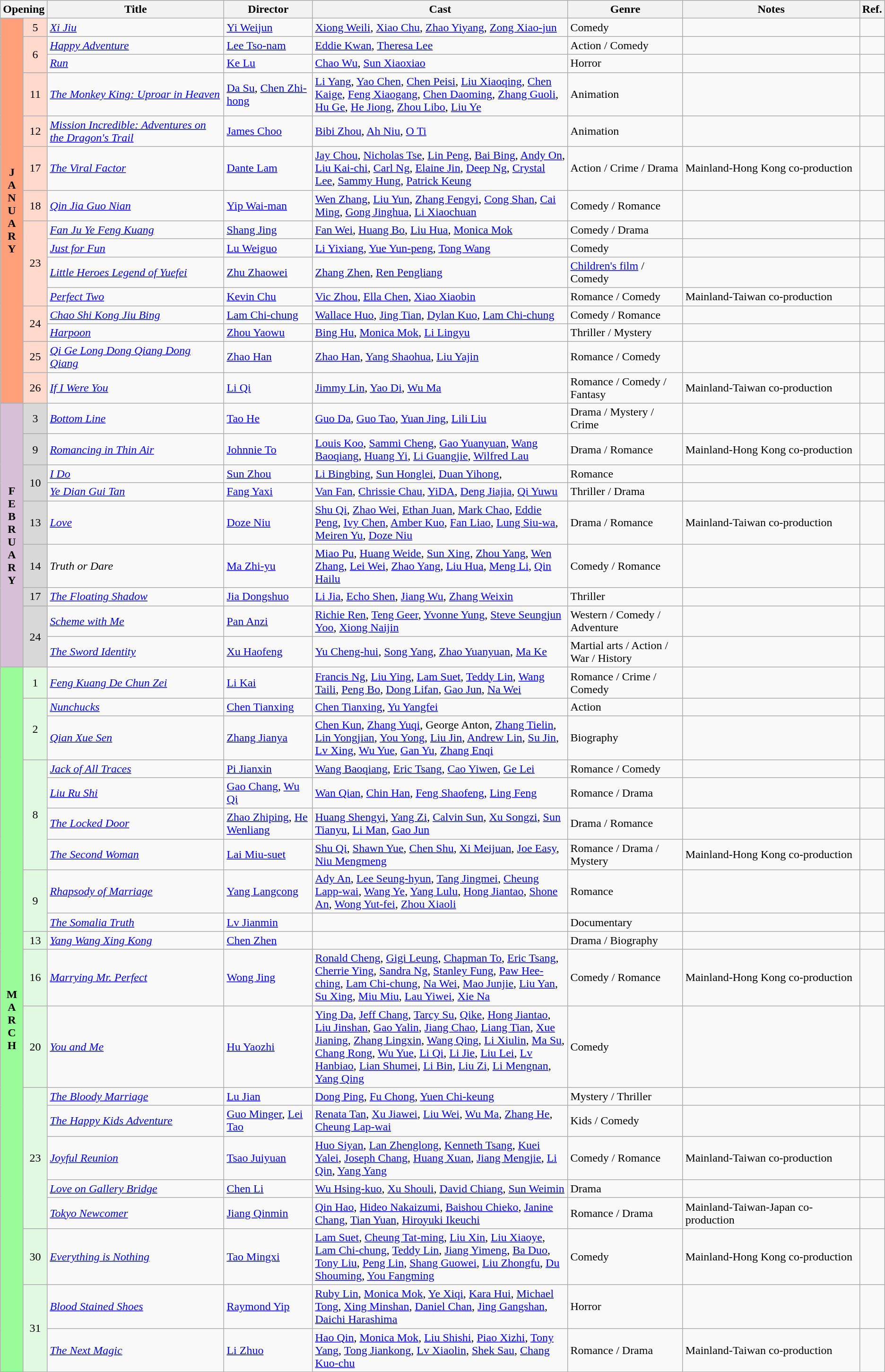<table class="wikitable">
<tr>
<th colspan="2">Opening</th>
<th style="width:20%;">Title</th>
<th style="width:10%;">Director</th>
<th>Cast</th>
<th style="width:13%">Genre</th>
<th style="width:20%">Notes</th>
<th>Ref.</th>
</tr>
<tr>
<th rowspan=15 style="text-align:center; background:#ffa07a; textcolor:#000;">J<br>A<br>N<br>U<br>A<br>R<br>Y</th>
<td rowspan=1 style="text-align:center; background:#ffdacc; textcolor:#000;">5</td>
<td><em><a href='#'>Xi Jiu</a></em></td>
<td><a href='#'>Yi Weijun</a></td>
<td><a href='#'>Xiong Weili</a>, <a href='#'>Xiao Chu</a>, <a href='#'>Zhao Yiyang</a>, <a href='#'>Zong Xiao-jun</a></td>
<td>Comedy</td>
<td></td>
<td style="text-align:center;"></td>
</tr>
<tr>
<td rowspan=2 style="text-align:center; background:#ffdacc; textcolor:#000;">6</td>
<td><em><a href='#'>Happy Adventure</a></em></td>
<td><a href='#'>Lee Tso-nam</a></td>
<td><a href='#'>Eddie Kwan</a>, <a href='#'>Theresa Lee</a></td>
<td>Action / Comedy</td>
<td></td>
<td style="text-align:center;"></td>
</tr>
<tr>
<td><em><a href='#'>Run</a></em></td>
<td><a href='#'>Ke Lu</a></td>
<td><a href='#'>Chao Wu</a>, <a href='#'>Sun Xiaoxiao</a></td>
<td>Horror</td>
<td></td>
<td style="text-align:center;"></td>
</tr>
<tr>
<td rowspan=1 style="text-align:center; background:#ffdacc; textcolor:#000;">11</td>
<td><em><a href='#'>The Monkey King: Uproar in Heaven</a></em></td>
<td><a href='#'>Da Su</a>, <a href='#'>Chen Zhi-hong</a></td>
<td><a href='#'>Li Yang</a>, <a href='#'>Yao Chen</a>, <a href='#'>Chen Peisi</a>, <a href='#'>Liu Xiaoqing</a>, <a href='#'>Chen Kaige</a>, <a href='#'>Feng Xiaogang</a>, <a href='#'>Chen Daoming</a>, <a href='#'>Zhang Guoli</a>, <a href='#'>Hu Ge</a>, <a href='#'>He Jiong</a>, <a href='#'>Zhou Libo</a>, <a href='#'>Liu Ye</a></td>
<td>Animation</td>
<td></td>
<td style="text-align:center;"></td>
</tr>
<tr>
<td rowspan=1 style="text-align:center; background:#ffdacc; textcolor:#000;">12</td>
<td><em><a href='#'>Mission Incredible: Adventures on the Dragon's Trail</a></em></td>
<td><a href='#'>James Choo</a></td>
<td><a href='#'>Bibi Zhou</a>, <a href='#'>Ah Niu</a>, <a href='#'>O Ti</a></td>
<td>Animation</td>
<td></td>
<td style="text-align:center;"></td>
</tr>
<tr>
<td rowspan=1 style="text-align:center; background:#ffdacc; textcolor:#000;">17</td>
<td><em><a href='#'>The Viral Factor</a></em></td>
<td><a href='#'>Dante Lam</a></td>
<td><a href='#'>Jay Chou</a>, <a href='#'>Nicholas Tse</a>, <a href='#'>Lin Peng</a>, <a href='#'>Bai Bing</a>, <a href='#'>Andy On</a>, <a href='#'>Liu Kai-chi</a>, <a href='#'>Carl Ng</a>, <a href='#'>Elaine Jin</a>, <a href='#'>Deep Ng</a>, <a href='#'>Crystal Lee</a>, <a href='#'>Sammy Hung</a>, <a href='#'>Patrick Keung</a></td>
<td>Action / Crime / Drama</td>
<td>Mainland-Hong Kong co-production</td>
<td style="text-align:center;"></td>
</tr>
<tr>
<td rowspan=1 style="text-align:center; background:#ffdacc; textcolor:#000;">18</td>
<td><em><a href='#'>Qin Jia Guo Nian</a></em></td>
<td><a href='#'>Yip Wai-man</a></td>
<td><a href='#'>Wen Zhang</a>, <a href='#'>Liu Yun</a>, <a href='#'>Zhang Fengyi</a>, <a href='#'>Cong Shan</a>, <a href='#'>Cai Ming</a>, <a href='#'>Gong Jinghua</a>, <a href='#'>Li Xiaochuan</a></td>
<td>Comedy / Romance</td>
<td></td>
<td style="text-align:center;"></td>
</tr>
<tr>
<td rowspan=4 style="text-align:center; background:#ffdacc; textcolor:#000;">23</td>
<td><em><a href='#'>Fan Ju Ye Feng Kuang</a></em></td>
<td><a href='#'>Shang Jing</a></td>
<td><a href='#'>Fan Wei</a>, <a href='#'>Huang Bo</a>, <a href='#'>Liu Hua</a>, <a href='#'>Monica Mok</a></td>
<td>Comedy / Drama</td>
<td></td>
<td style="text-align:center;"></td>
</tr>
<tr>
<td><em><a href='#'>Just for Fun</a></em></td>
<td><a href='#'>Lu Weiguo</a></td>
<td><a href='#'>Li Yixiang</a>, <a href='#'>Yue Yun-peng</a>, <a href='#'>Tong Wang</a></td>
<td>Comedy</td>
<td></td>
<td style="text-align:center;"></td>
</tr>
<tr>
<td><em><a href='#'>Little Heroes Legend of Yuefei</a></em></td>
<td><a href='#'>Zhu Zhaowei</a></td>
<td><a href='#'>Zhang Zhen</a>, <a href='#'>Ren Pengliang</a></td>
<td><a href='#'>Children's film</a> / Comedy</td>
<td></td>
<td style="text-align:center;"></td>
</tr>
<tr>
<td><em><a href='#'>Perfect Two</a></em></td>
<td><a href='#'>Kevin Chu</a></td>
<td><a href='#'>Vic Zhou</a>, <a href='#'>Ella Chen</a>, <a href='#'>Xiao Xiaobin</a></td>
<td>Romance / Comedy</td>
<td>Mainland-Taiwan co-production</td>
<td style="text-align:center;"></td>
</tr>
<tr>
<td rowspan=2 style="text-align:center; background:#ffdacc; textcolor:#000;">24</td>
<td><em><a href='#'>Chao Shi Kong Jiu Bing</a></em></td>
<td><a href='#'>Lam Chi-chung</a></td>
<td><a href='#'>Wallace Huo</a>, <a href='#'>Jing Tian</a>, <a href='#'>Dylan Kuo</a>, <a href='#'>Lam Chi-chung</a></td>
<td>Comedy / Romance</td>
<td></td>
<td style="text-align:center;"></td>
</tr>
<tr>
<td><em><a href='#'>Harpoon</a></em></td>
<td><a href='#'>Zhou Yaowu</a></td>
<td><a href='#'>Bing Hu</a>, <a href='#'>Monica Mok</a>, <a href='#'>Li Lingyu</a></td>
<td>Thriller / Mystery</td>
<td></td>
<td style="text-align:center;"></td>
</tr>
<tr>
<td rowspan=1 style="text-align:center; background:#ffdacc; textcolor:#000;">25</td>
<td><em><a href='#'>Qi Ge Long Dong Qiang Dong Qiang</a></em></td>
<td><a href='#'>Zhao Han</a></td>
<td><a href='#'>Zhao Han</a>, <a href='#'>Yang Shaohua</a>, <a href='#'>Liu Yajin</a></td>
<td>Romance / Comedy</td>
<td></td>
<td style="text-align:center;"></td>
</tr>
<tr>
<td rowspan=1 style="text-align:center; background:#ffdacc; textcolor:#000;">26</td>
<td><em><a href='#'>If I Were You</a></em></td>
<td><a href='#'>Li Qi</a></td>
<td><a href='#'>Jimmy Lin</a>, <a href='#'>Yao Di</a>, <a href='#'>Wu Ma</a></td>
<td>Romance / Comedy / Fantasy</td>
<td>Mainland-Taiwan co-production</td>
<td style="text-align:center;"></td>
</tr>
<tr>
<th rowspan=9 style="text-align:center; background:thistle; textcolor:#000;">F<br>E<br>B<br>R<br>U<br>A<br>R<br>Y</th>
<td rowspan=1 style="text-align:center; background:#d8d8d8; textcolor:#000;">3</td>
<td><em><a href='#'>Bottom Line</a></em></td>
<td><a href='#'>Tao He</a></td>
<td><a href='#'>Guo Da</a>, <a href='#'>Guo Tao</a>, <a href='#'>Yuan Jing</a>, <a href='#'>Lili Liu</a></td>
<td>Drama / Mystery / Crime</td>
<td></td>
<td style="text-align:center;"></td>
</tr>
<tr>
<td rowspan=1 style="text-align:center; background:#d8d8d8; textcolor:#000;">9</td>
<td><em><a href='#'>Romancing in Thin Air</a></em></td>
<td><a href='#'>Johnnie To</a></td>
<td><a href='#'>Louis Koo</a>, <a href='#'>Sammi Cheng</a>, <a href='#'>Gao Yuanyuan</a>, <a href='#'>Wang Baoqiang</a>, <a href='#'>Huang Yi</a>, <a href='#'>Li Guangjie</a>, <a href='#'>Wilfred Lau</a></td>
<td>Drama / Romance</td>
<td>Mainland-Hong Kong co-production</td>
<td style="text-align:center;"></td>
</tr>
<tr>
<td rowspan=2 style="text-align:center; background:#d8d8d8; textcolor:#000;">10</td>
<td><em><a href='#'>I Do</a></em></td>
<td><a href='#'>Sun Zhou</a></td>
<td><a href='#'>Li Bingbing</a>, <a href='#'>Sun Honglei</a>, <a href='#'>Duan Yihong</a>,</td>
<td>Romance</td>
<td></td>
<td style="text-align:center;"></td>
</tr>
<tr>
<td><em><a href='#'>Ye Dian Gui Tan</a></em></td>
<td><a href='#'>Fang Yaxi</a></td>
<td><a href='#'>Van Fan</a>, <a href='#'>Chrissie Chau</a>, <a href='#'>YiDA</a>, <a href='#'>Deng Jiajia</a>, <a href='#'>Qi Yuwu</a></td>
<td>Thriller / Drama</td>
<td></td>
<td style="text-align:center;"></td>
</tr>
<tr>
<td rowspan=1 style="text-align:center; background:#d8d8d8; textcolor:#000;">13</td>
<td><em><a href='#'>Love</a></em></td>
<td><a href='#'>Doze Niu</a></td>
<td><a href='#'>Shu Qi</a>, <a href='#'>Zhao Wei</a>, <a href='#'>Ethan Juan</a>, <a href='#'>Mark Chao</a>, <a href='#'>Eddie Peng</a>, <a href='#'>Ivy Chen</a>, <a href='#'>Amber Kuo</a>, <a href='#'>Fan Liao</a>, <a href='#'>Lung Siu-wa</a>, <a href='#'>Meiren Yu</a>, <a href='#'>Doze Niu</a></td>
<td>Drama / Romance</td>
<td>Mainland-Taiwan co-production</td>
<td style="text-align:center;"></td>
</tr>
<tr>
<td rowspan=1 style="text-align:center; background:#d8d8d8; textcolor:#000;">14</td>
<td><em>Truth or Dare</em></td>
<td><a href='#'>Ma Zhi-yu</a></td>
<td><a href='#'>Miao Pu</a>, <a href='#'>Huang Weide</a>, <a href='#'>Sun Xing</a>, <a href='#'>Zhou Yang</a>, <a href='#'>Wen Zhang</a>, <a href='#'>Lei Wei</a>, <a href='#'>Zhao Yang</a>, <a href='#'>Liu Hua</a>, <a href='#'>Meng Li</a>, <a href='#'>Qin Hailu</a></td>
<td>Comedy / Romance</td>
<td></td>
<td style="text-align:center;"></td>
</tr>
<tr>
<td rowspan=1 style="text-align:center; background:#d8d8d8; textcolor:#000;">17</td>
<td><em><a href='#'>The Floating Shadow</a></em></td>
<td><a href='#'>Jia Dongshuo</a></td>
<td><a href='#'>Li Jia</a>, <a href='#'>Echo Shen</a>, <a href='#'>Jiang Wu</a>, <a href='#'>Zhang Weixin</a></td>
<td>Thriller</td>
<td></td>
<td style="text-align:center;"></td>
</tr>
<tr>
<td rowspan=2 style="text-align:center; background:#d8d8d8; textcolor:#000;">24</td>
<td><em><a href='#'>Scheme with Me</a></em></td>
<td><a href='#'>Pan Anzi</a></td>
<td><a href='#'>Richie Ren</a>, <a href='#'>Teng Geer</a>, <a href='#'>Yvonne Yung</a>, <a href='#'>Steve Seungjun Yoo</a>, <a href='#'>Xiong Naijin</a></td>
<td>Western / Comedy / Adventure</td>
<td></td>
<td style="text-align:center;"></td>
</tr>
<tr>
<td><em><a href='#'>The Sword Identity</a></em></td>
<td><a href='#'>Xu Haofeng</a></td>
<td><a href='#'>Yu Cheng-hui</a>, <a href='#'>Song Yang</a>, <a href='#'>Zhao Yuanyuan</a>, <a href='#'>Ma Ke</a></td>
<td>Martial arts / Action / War / History</td>
<td></td>
<td style="text-align:center;"></td>
</tr>
<tr>
<th rowspan=20 style="text-align:center; background:#98fb98; textcolor:#000;">M<br>A<br>R<br>C<br>H</th>
<td rowspan=1 style="text-align:center; background:#E0F9E0; textcolor:#000;">1</td>
<td><em><a href='#'>Feng Kuang De Chun Zei</a></em></td>
<td><a href='#'>Li Kai</a></td>
<td><a href='#'>Francis Ng</a>, <a href='#'>Liu Ying</a>, <a href='#'>Lam Suet</a>, <a href='#'>Teddy Lin</a>, <a href='#'>Wang Taili</a>, <a href='#'>Peng Bo</a>, <a href='#'>Dong Lifan</a>, <a href='#'>Gao Jun</a>, <a href='#'>Na Wei</a></td>
<td>Romance / Crime / Comedy</td>
<td></td>
<td style="text-align:center;"></td>
</tr>
<tr>
<td rowspan=2 style="text-align:center; background:#E0F9E0; textcolor:#000;">2</td>
<td><em><a href='#'>Nunchucks</a></em></td>
<td><a href='#'>Chen Tianxing</a></td>
<td><a href='#'>Chen Tianxing</a>, <a href='#'>Yu Yangfei</a></td>
<td>Action</td>
<td></td>
<td style="text-align:center;"></td>
</tr>
<tr>
<td><em><a href='#'>Qian Xue Sen</a></em></td>
<td><a href='#'>Zhang Jianya</a></td>
<td><a href='#'>Chen Kun</a>, <a href='#'>Zhang Yuqi</a>, George Anton, <a href='#'>Zhang Tielin</a>, <a href='#'>Lin Yongjian</a>, <a href='#'>You Yong</a>, <a href='#'>Liu Jin</a>, <a href='#'>Andrew Lin</a>, <a href='#'>Su Jin</a>, <a href='#'>Lv Xing</a>, <a href='#'>Wu Yue</a>, <a href='#'>Gan Yu</a>, <a href='#'>Zhang Enqi</a></td>
<td>Biography</td>
<td></td>
<td style="text-align:center;"></td>
</tr>
<tr>
<td rowspan=4 style="text-align:center; background:#E0F9E0; textcolor:#000;">8</td>
<td><em><a href='#'>Jack of All Traces</a></em></td>
<td><a href='#'>Pi Jianxin</a></td>
<td><a href='#'>Wang Baoqiang</a>, <a href='#'>Eric Tsang</a>, <a href='#'>Cao Yiwen</a>, <a href='#'>Ge Lei</a></td>
<td>Romance / Comedy</td>
<td></td>
<td style="text-align:center;"></td>
</tr>
<tr>
<td><em><a href='#'>Liu Ru Shi</a></em></td>
<td><a href='#'>Gao Chang</a>, <a href='#'>Wu Qi</a></td>
<td><a href='#'>Wan Qian</a>, <a href='#'>Chin Han</a>, <a href='#'>Feng Shaofeng</a>, <a href='#'>Ling Feng</a></td>
<td>Romance / Drama</td>
<td></td>
<td style="text-align:center;"></td>
</tr>
<tr>
<td><em><a href='#'>The Locked Door</a></em></td>
<td><a href='#'>Zhao Zhiping</a>, <a href='#'>He Wenliang</a></td>
<td><a href='#'>Huang Shengyi</a>, <a href='#'>Yang Zi</a>, <a href='#'>Calvin Sun</a>, <a href='#'>Xu Songzi</a>, <a href='#'>Sun Tianyu</a>, <a href='#'>Li Man</a>, <a href='#'>Gao Jun</a></td>
<td>Drama / Romance</td>
<td></td>
<td style="text-align:center;"></td>
</tr>
<tr>
<td><em><a href='#'>The Second Woman</a></em></td>
<td><a href='#'>Lai Miu-suet</a></td>
<td><a href='#'>Shu Qi</a>, <a href='#'>Shawn Yue</a>, <a href='#'>Chen Shu</a>, <a href='#'>Xi Meijuan</a>, <a href='#'>Joe Easy</a>, <a href='#'>Niu Mengmeng</a></td>
<td>Romance / Drama / Mystery</td>
<td>Mainland-Hong Kong co-production</td>
<td style="text-align:center;"></td>
</tr>
<tr>
<td rowspan=2 style="text-align:center; background:#E0F9E0; textcolor:#000;">9</td>
<td><em><a href='#'>Rhapsody of Marriage</a></em></td>
<td><a href='#'>Yang Langcong</a></td>
<td><a href='#'>Ady An</a>, <a href='#'>Lee Seung-hyun</a>, <a href='#'>Tang Jingmei</a>, <a href='#'>Cheung Lapp-wai</a>, <a href='#'>Wang Ye</a>, <a href='#'>Yang Lulu</a>, <a href='#'>Hong Jiantao</a>, <a href='#'>Shone An</a>, <a href='#'>Wong Yut-fei</a>, <a href='#'>Zhou Xiaoli</a></td>
<td>Romance</td>
<td></td>
<td style="text-align:center;"></td>
</tr>
<tr>
<td><em><a href='#'>The Somalia Truth</a></em></td>
<td><a href='#'>Lv Jianmin</a></td>
<td></td>
<td>Documentary</td>
<td></td>
<td style="text-align:center;"></td>
</tr>
<tr>
<td rowspan=1 style="text-align:center; background:#E0F9E0; textcolor:#000;">13</td>
<td><em><a href='#'>Yang Wang Xing Kong</a></em></td>
<td><a href='#'>Chen Zhen</a></td>
<td></td>
<td>Drama / Biography</td>
<td></td>
<td style="text-align:center;"></td>
</tr>
<tr>
<td rowspan=1 style="text-align:center; background:#E0F9E0; textcolor:#000;">16</td>
<td><em><a href='#'>Marrying Mr. Perfect</a></em></td>
<td><a href='#'>Wong Jing</a></td>
<td><a href='#'>Ronald Cheng</a>, <a href='#'>Gigi Leung</a>, <a href='#'>Chapman To</a>, <a href='#'>Eric Tsang</a>, <a href='#'>Cherrie Ying</a>, <a href='#'>Sandra Ng</a>, <a href='#'>Stanley Fung</a>, <a href='#'>Paw Hee-ching</a>, <a href='#'>Lam Chi-chung</a>, <a href='#'>Na Wei</a>, <a href='#'>Mao Junjie</a>, <a href='#'>Liu Yan</a>, <a href='#'>Su Xing</a>, <a href='#'>Miu Miu</a>, <a href='#'>Lau Yiwei</a>, <a href='#'>Xie Na</a></td>
<td>Comedy / Romance</td>
<td>Mainland-Hong Kong co-production</td>
<td style="text-align:center;"></td>
</tr>
<tr>
<td rowspan=1 style="text-align:center; background:#E0F9E0; textcolor:#000;">20</td>
<td><em><a href='#'>You and Me</a></em></td>
<td><a href='#'>Hu Yaozhi</a></td>
<td><a href='#'>Ying Da</a>, <a href='#'>Jeff Chang</a>, <a href='#'>Tarcy Su</a>, <a href='#'>Qike</a>, <a href='#'>Hong Jiantao</a>, <a href='#'>Liu Jinshan</a>, <a href='#'>Gao Yalin</a>, <a href='#'>Jiang Chao</a>, <a href='#'>Liang Tian</a>, <a href='#'>Xue Jianing</a>, <a href='#'>Zhang Lingxin</a>, <a href='#'>Wang Qing</a>, <a href='#'>Li Xiulin</a>, <a href='#'>Ma Su</a>, <a href='#'>Chang Rong</a>, <a href='#'>Wu Yue</a>, <a href='#'>Li Qi</a>, <a href='#'>Li Jie</a>, <a href='#'>Liu Lei</a>, <a href='#'>Lv Hanbiao</a>, <a href='#'>Lian Shumei</a>, <a href='#'>Li Bin</a>, <a href='#'>Liu Zi</a>, <a href='#'>Li Mengnan</a>, <a href='#'>Yang Qing</a></td>
<td>Comedy</td>
<td></td>
<td style="text-align:center;"></td>
</tr>
<tr>
<td rowspan=5 style="text-align:center; background:#E0F9E0; textcolor:#000;">23</td>
<td><em><a href='#'>The Bloody Marriage</a></em></td>
<td><a href='#'>Lu Jian</a></td>
<td><a href='#'>Dong Ping</a>, <a href='#'>Fu Chong</a>, <a href='#'>Yuen Chi-keung</a></td>
<td>Mystery / Thriller</td>
<td></td>
<td style="text-align:center;"></td>
</tr>
<tr>
<td><em><a href='#'>The Happy Kids Adventure</a></em></td>
<td><a href='#'>Guo Minger</a>, <a href='#'>Lei Tao</a></td>
<td><a href='#'>Renata Tan</a>, <a href='#'>Xu Jiawei</a>, <a href='#'>Liu Wei</a>, <a href='#'>Wu Ma</a>, <a href='#'>Zhang He</a>, <a href='#'>Cheung Lap-wai</a></td>
<td>Kids / Comedy</td>
<td></td>
<td style="text-align:center;"></td>
</tr>
<tr>
<td><em><a href='#'>Joyful Reunion</a></em></td>
<td><a href='#'>Tsao Juiyuan</a></td>
<td><a href='#'>Huo Siyan</a>, <a href='#'>Lan Zhenglong</a>, <a href='#'>Kenneth Tsang</a>, <a href='#'>Kuei Yalei</a>, <a href='#'>Joseph Chang</a>, <a href='#'>Huang Xuan</a>, <a href='#'>Jiang Mengjie</a>, <a href='#'>Li Qin</a>, <a href='#'>Yang Yang</a></td>
<td>Comedy / Romance</td>
<td>Mainland-Taiwan co-production</td>
<td style="text-align:center;"></td>
</tr>
<tr>
<td><em><a href='#'>Love on Gallery Bridge</a></em></td>
<td><a href='#'>Chen Li</a></td>
<td><a href='#'>Wu Hsing-kuo</a>, <a href='#'>Xu Shouli</a>, <a href='#'>David Chiang</a>, <a href='#'>Sun Weimin</a></td>
<td>Drama</td>
<td></td>
<td style="text-align:center;"></td>
</tr>
<tr>
<td><em><a href='#'>Tokyo Newcomer</a></em></td>
<td><a href='#'>Jiang Qinmin</a></td>
<td><a href='#'>Qin Hao</a>, <a href='#'>Hideo Nakaizumi</a>, <a href='#'>Baishou Chieko</a>, <a href='#'>Janine Chang</a>, <a href='#'>Tian Yuan</a>, <a href='#'>Hiroyuki Ikeuchi</a></td>
<td>Romance / Drama</td>
<td>Mainland-Taiwan-Japan co-production</td>
<td style="text-align:center;"></td>
</tr>
<tr>
<td rowspan=1 style="text-align:center; background:#E0F9E0; textcolor:#000;">30</td>
<td><em><a href='#'>Everything is Nothing</a></em></td>
<td><a href='#'>Tao Mingxi</a></td>
<td><a href='#'>Lam Suet</a>, <a href='#'>Cheung Tat-ming</a>, <a href='#'>Liu Xin</a>, <a href='#'>Liu Xiaoye</a>, <a href='#'>Lam Chi-chung</a>, <a href='#'>Teddy Lin</a>, <a href='#'>Jiang Yimeng</a>, <a href='#'>Ba Duo</a>, <a href='#'>Tony Liu</a>, <a href='#'>Peng Lin</a>, <a href='#'>Shang Guowei</a>, <a href='#'>Liu Zhongfu</a>, <a href='#'>Du Shouming</a>, <a href='#'>You Fangming</a></td>
<td>Comedy</td>
<td>Mainland-Hong Kong co-production</td>
<td style="text-align:center;"></td>
</tr>
<tr>
<td rowspan=2 style="text-align:center; background:#E0F9E0; textcolor:#000;">31</td>
<td><em><a href='#'>Blood Stained Shoes</a></em></td>
<td><a href='#'>Raymond Yip</a></td>
<td><a href='#'>Ruby Lin</a>, <a href='#'>Monica Mok</a>, <a href='#'>Ye Xiqi</a>, <a href='#'>Kara Hui</a>, <a href='#'>Michael Tong</a>, <a href='#'>Xing Minshan</a>, <a href='#'>Daniel Chan</a>, <a href='#'>Jing Gangshan</a>, <a href='#'>Daichi Harashima</a></td>
<td>Horror</td>
<td></td>
<td style="text-align:center;"></td>
</tr>
<tr>
<td><em><a href='#'>The Next Magic</a></em></td>
<td><a href='#'>Li Zhuo</a></td>
<td><a href='#'>Hao Qin</a>, <a href='#'>Monica Mok</a>, <a href='#'>Liu Shishi</a>, <a href='#'>Piao Xizhi</a>, <a href='#'>Tony Yang</a>, <a href='#'>Tong Jiankong</a>, <a href='#'>Lv Xiaolin</a>, <a href='#'>Shek Sau</a>, <a href='#'>Chang Kuo-chu</a></td>
<td>Romance / Drama</td>
<td>Mainland-Taiwan co-production</td>
<td style="text-align:center;"></td>
</tr>
</table>
